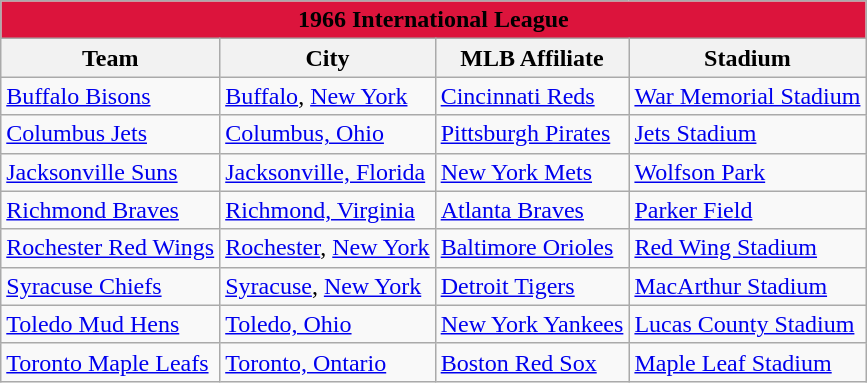<table class="wikitable" style="width:auto">
<tr>
<td bgcolor="#DC143C" align="center" colspan="7"><strong><span>1966 International League</span></strong></td>
</tr>
<tr>
<th>Team</th>
<th>City</th>
<th>MLB Affiliate</th>
<th>Stadium</th>
</tr>
<tr>
<td><a href='#'>Buffalo Bisons</a></td>
<td><a href='#'>Buffalo</a>, <a href='#'>New York</a></td>
<td><a href='#'>Cincinnati Reds</a></td>
<td><a href='#'>War Memorial Stadium</a></td>
</tr>
<tr>
<td><a href='#'>Columbus Jets</a></td>
<td><a href='#'>Columbus, Ohio</a></td>
<td><a href='#'>Pittsburgh Pirates</a></td>
<td><a href='#'>Jets Stadium</a></td>
</tr>
<tr>
<td><a href='#'>Jacksonville Suns</a></td>
<td><a href='#'>Jacksonville, Florida</a></td>
<td><a href='#'>New York Mets</a></td>
<td><a href='#'>Wolfson Park</a></td>
</tr>
<tr>
<td><a href='#'>Richmond Braves</a></td>
<td><a href='#'>Richmond, Virginia</a></td>
<td><a href='#'>Atlanta Braves</a></td>
<td><a href='#'>Parker Field</a></td>
</tr>
<tr>
<td><a href='#'>Rochester Red Wings</a></td>
<td><a href='#'>Rochester</a>, <a href='#'>New York</a></td>
<td><a href='#'>Baltimore Orioles</a></td>
<td><a href='#'>Red Wing Stadium</a></td>
</tr>
<tr>
<td><a href='#'>Syracuse Chiefs</a></td>
<td><a href='#'>Syracuse</a>, <a href='#'>New York</a></td>
<td><a href='#'>Detroit Tigers</a></td>
<td><a href='#'>MacArthur Stadium</a></td>
</tr>
<tr>
<td><a href='#'>Toledo Mud Hens</a></td>
<td><a href='#'>Toledo, Ohio</a></td>
<td><a href='#'>New York Yankees</a></td>
<td><a href='#'>Lucas County Stadium</a></td>
</tr>
<tr>
<td><a href='#'>Toronto Maple Leafs</a></td>
<td><a href='#'>Toronto, Ontario</a></td>
<td><a href='#'>Boston Red Sox</a></td>
<td><a href='#'>Maple Leaf Stadium</a></td>
</tr>
</table>
